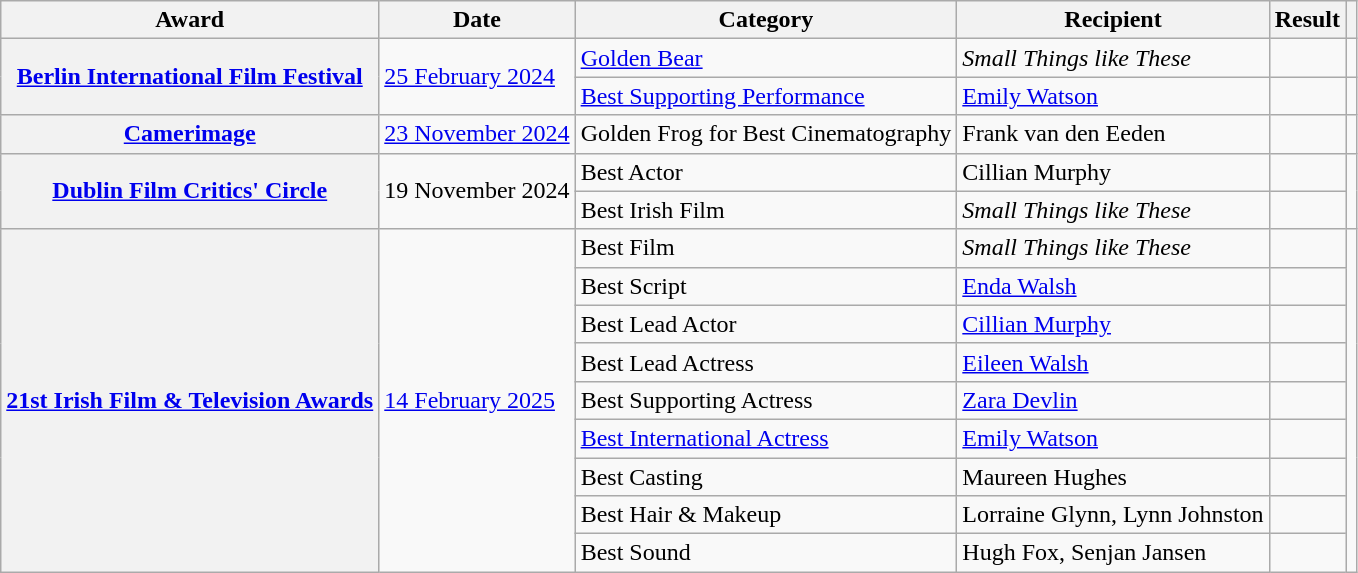<table class="wikitable sortable plainrowheaders">
<tr>
<th>Award</th>
<th>Date</th>
<th>Category</th>
<th>Recipient</th>
<th>Result</th>
<th></th>
</tr>
<tr>
<th rowspan="2" scope="row"><a href='#'>Berlin International Film Festival</a></th>
<td rowspan="2"><a href='#'>25 February 2024</a></td>
<td><a href='#'>Golden Bear</a></td>
<td><em>Small Things like These</em></td>
<td></td>
<td rowspan="1" align="center"></td>
</tr>
<tr>
<td><a href='#'>Best Supporting Performance</a></td>
<td><a href='#'>Emily Watson</a></td>
<td></td>
<td align="center"></td>
</tr>
<tr>
<th scope="row"><a href='#'>Camerimage</a></th>
<td><a href='#'>23 November 2024</a></td>
<td>Golden Frog for Best Cinematography</td>
<td>Frank van den Eeden</td>
<td></td>
<td align="center"></td>
</tr>
<tr>
<th scope="row" rowspan="2"><a href='#'>Dublin Film Critics' Circle</a></th>
<td rowspan="2">19 November 2024</td>
<td>Best Actor</td>
<td>Cillian Murphy</td>
<td></td>
<td align="center" rowspan="2"></td>
</tr>
<tr>
<td>Best Irish Film</td>
<td><em>Small Things like These</em></td>
<td></td>
</tr>
<tr>
<th scope="row" rowspan="9"><a href='#'>21st Irish Film & Television Awards</a></th>
<td rowspan="9"><a href='#'> 14 February 2025</a></td>
<td>Best Film</td>
<td><em>Small Things like These</em></td>
<td></td>
<td align="center" rowspan="9"></td>
</tr>
<tr>
<td>Best Script</td>
<td><a href='#'>Enda Walsh</a></td>
<td></td>
</tr>
<tr>
<td>Best Lead Actor</td>
<td><a href='#'>Cillian Murphy</a></td>
<td></td>
</tr>
<tr>
<td>Best Lead Actress</td>
<td><a href='#'>Eileen Walsh</a></td>
<td></td>
</tr>
<tr>
<td>Best Supporting Actress</td>
<td><a href='#'>Zara Devlin</a></td>
<td></td>
</tr>
<tr>
<td><a href='#'>Best International Actress</a></td>
<td><a href='#'>Emily Watson</a></td>
<td></td>
</tr>
<tr>
<td>Best Casting</td>
<td>Maureen Hughes</td>
<td></td>
</tr>
<tr>
<td>Best Hair & Makeup</td>
<td>Lorraine Glynn, Lynn Johnston</td>
<td></td>
</tr>
<tr>
<td>Best Sound</td>
<td>Hugh Fox, Senjan Jansen</td>
<td></td>
</tr>
</table>
